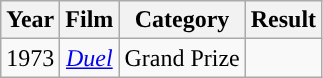<table class="wikitable">
<tr>
<th>Year</th>
<th>Film</th>
<th>Category</th>
<th>Result</th>
</tr>
<tr>
<td style="text-align:center;">1973</td>
<td style="text-align:center;"><em><a href='#'>Duel</a></em></td>
<td style="text-align:center;">Grand Prize</td>
<td></td>
</tr>
</table>
